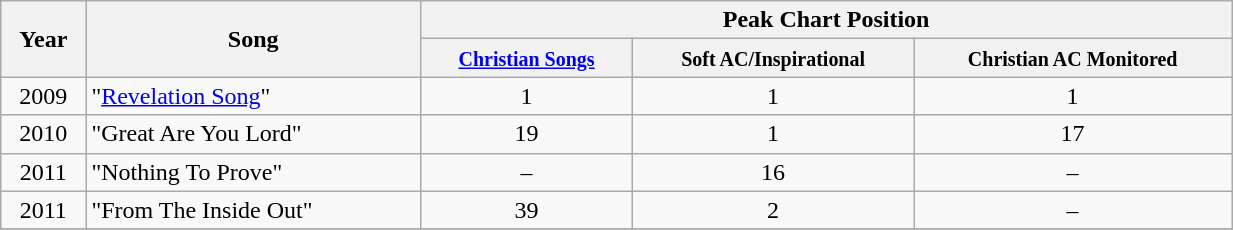<table class="wikitable" width="65%" style="text-align:center">
<tr>
<th rowspan="2"><strong>Year</strong></th>
<th rowspan="2"><strong>Song</strong></th>
<th colspan="3"><strong>Peak Chart Position</strong></th>
</tr>
<tr>
<th><small><a href='#'>Christian Songs</a></small></th>
<th><small>Soft AC/Inspirational</small></th>
<th><small>Christian AC Monitored</small></th>
</tr>
<tr>
<td>2009</td>
<td style="text-align:left">"<a href='#'>Revelation Song</a>"</td>
<td>1</td>
<td>1</td>
<td>1</td>
</tr>
<tr>
<td>2010</td>
<td style="text-align:left">"Great Are You Lord"</td>
<td>19</td>
<td>1</td>
<td>17</td>
</tr>
<tr>
<td>2011</td>
<td style="text-align:left">"Nothing To Prove"</td>
<td>–</td>
<td>16</td>
<td>–</td>
</tr>
<tr>
<td>2011</td>
<td style="text-align:left">"From The Inside Out"</td>
<td>39</td>
<td>2</td>
<td>–</td>
</tr>
<tr>
</tr>
</table>
